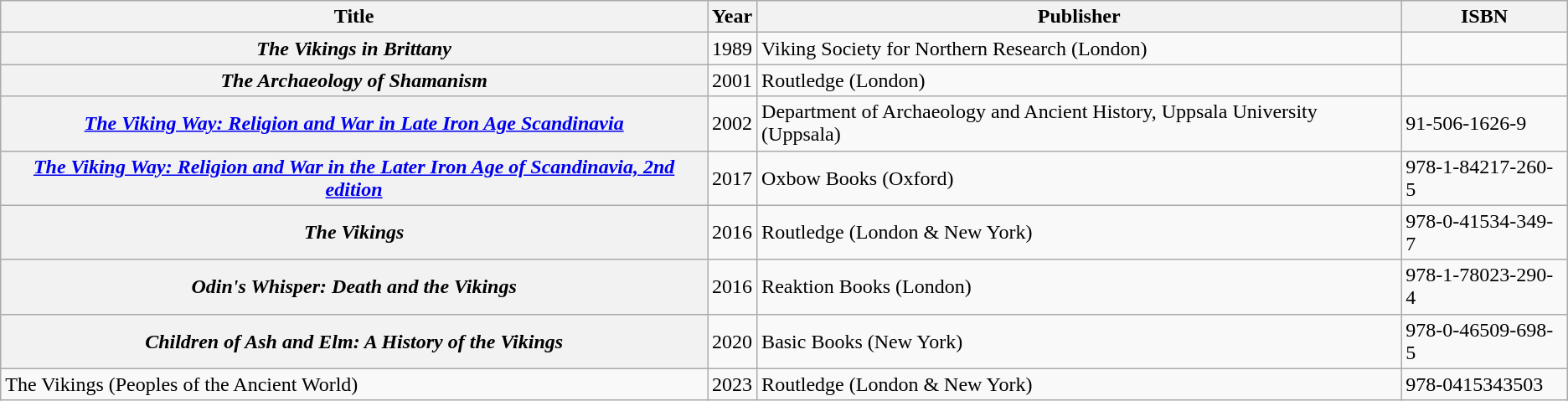<table class="wikitable plainrowheaders sortable">
<tr>
<th scope="col">Title</th>
<th scope="col">Year</th>
<th scope="col">Publisher</th>
<th scope="col" class="unsortable">ISBN</th>
</tr>
<tr>
<th scope="row"><em>The Vikings in Brittany</em></th>
<td>1989</td>
<td>Viking Society for Northern Research (London)</td>
<td></td>
</tr>
<tr>
<th scope="row"><em>The Archaeology of Shamanism</em></th>
<td>2001</td>
<td>Routledge (London)</td>
<td></td>
</tr>
<tr>
<th scope="row"><em><a href='#'>The Viking Way: Religion and War in Late Iron Age Scandinavia</a></em></th>
<td>2002</td>
<td>Department of Archaeology and Ancient History, Uppsala University (Uppsala)</td>
<td>91-506-1626-9</td>
</tr>
<tr>
<th scope="row"><em><a href='#'>The Viking Way: Religion and War in the Later Iron Age of Scandinavia, 2nd edition</a></em></th>
<td>2017</td>
<td>Oxbow Books (Oxford)</td>
<td>978-1-84217-260-5</td>
</tr>
<tr>
<th scope="row"><em>The Vikings</em></th>
<td>2016</td>
<td>Routledge (London & New York)</td>
<td>978-0-41534-349-7</td>
</tr>
<tr>
<th scope="row"><em>Odin's Whisper: Death and the Vikings</em></th>
<td>2016</td>
<td>Reaktion Books (London)</td>
<td>978-1-78023-290-4</td>
</tr>
<tr>
<th scope="row"><em>Children of Ash and Elm: A History of the Vikings</em></th>
<td>2020</td>
<td>Basic Books (New York)</td>
<td>978-0-46509-698-5</td>
</tr>
<tr>
<td>The Vikings (Peoples of the Ancient World)</td>
<td>2023</td>
<td>Routledge (London & New York)</td>
<td>978-0415343503</td>
</tr>
</table>
